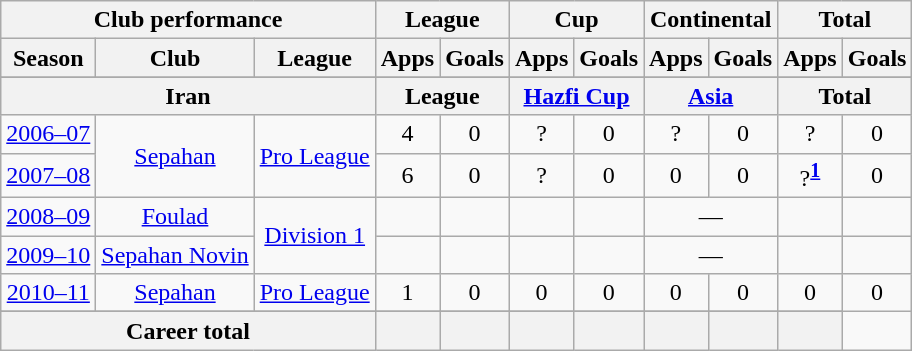<table class="wikitable" style="text-align:center">
<tr>
<th colspan=3>Club performance</th>
<th colspan=2>League</th>
<th colspan=2>Cup</th>
<th colspan=2>Continental</th>
<th colspan=2>Total</th>
</tr>
<tr>
<th>Season</th>
<th>Club</th>
<th>League</th>
<th>Apps</th>
<th>Goals</th>
<th>Apps</th>
<th>Goals</th>
<th>Apps</th>
<th>Goals</th>
<th>Apps</th>
<th>Goals</th>
</tr>
<tr>
</tr>
<tr>
<th colspan=3>Iran</th>
<th colspan=2>League</th>
<th colspan=2><a href='#'>Hazfi Cup</a></th>
<th colspan=2><a href='#'>Asia</a></th>
<th colspan=2>Total</th>
</tr>
<tr>
<td><a href='#'>2006–07</a></td>
<td rowspan="2"><a href='#'>Sepahan</a></td>
<td rowspan="2"><a href='#'>Pro League</a></td>
<td>4</td>
<td>0</td>
<td>?</td>
<td>0</td>
<td>?</td>
<td>0</td>
<td>?</td>
<td>0</td>
</tr>
<tr>
<td><a href='#'>2007–08</a></td>
<td>6</td>
<td>0</td>
<td>?</td>
<td>0</td>
<td>0</td>
<td>0</td>
<td>?<sup><strong><a href='#'>1</a></strong></sup></td>
<td>0</td>
</tr>
<tr>
<td><a href='#'>2008–09</a></td>
<td><a href='#'>Foulad</a></td>
<td rowspan="2"><a href='#'>Division 1</a></td>
<td></td>
<td></td>
<td></td>
<td></td>
<td colspan="2">—</td>
<td></td>
<td></td>
</tr>
<tr>
<td><a href='#'>2009–10</a></td>
<td><a href='#'>Sepahan Novin</a></td>
<td></td>
<td></td>
<td></td>
<td></td>
<td colspan="2">—</td>
<td></td>
<td></td>
</tr>
<tr>
<td><a href='#'>2010–11</a></td>
<td><a href='#'>Sepahan</a></td>
<td><a href='#'>Pro League</a></td>
<td>1</td>
<td>0</td>
<td>0</td>
<td>0</td>
<td>0</td>
<td>0</td>
<td>0</td>
<td>0</td>
</tr>
<tr>
</tr>
<tr>
<th colspan=3>Career total</th>
<th></th>
<th></th>
<th></th>
<th></th>
<th></th>
<th></th>
<th></th>
</tr>
</table>
